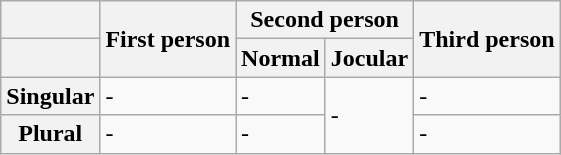<table class="wikitable">
<tr>
<th></th>
<th rowspan="2">First person</th>
<th colspan="2">Second person</th>
<th rowspan="2">Third person</th>
</tr>
<tr>
<th></th>
<th>Normal</th>
<th>Jocular</th>
</tr>
<tr>
<th>Singular</th>
<td>-</td>
<td>-</td>
<td rowspan="2">-</td>
<td>-</td>
</tr>
<tr>
<th>Plural</th>
<td>-</td>
<td>-</td>
<td>-</td>
</tr>
</table>
